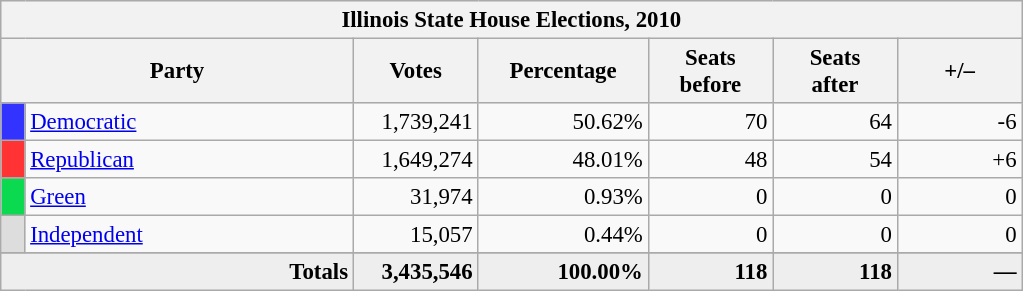<table class="wikitable" style="font-size: 95%;">
<tr style="background-color:#E9E9E9">
<th colspan="8">Illinois State House Elections, 2010</th>
</tr>
<tr bgcolor="#EEEEEE" align="center">
<th colspan=2 style="width: 15em">Party</th>
<th style="width: 5em">Votes</th>
<th style="width: 7em">Percentage</th>
<th style="width: 5em">Seats<br>before</th>
<th style="width: 5em">Seats<br>after</th>
<th style="width: 5em">+/–</th>
</tr>
<tr>
<th style="background-color:#3333FF; width: 3px"></th>
<td style="width: 130px"><a href='#'>Democratic</a></td>
<td align="right">1,739,241</td>
<td align="right">50.62%</td>
<td align="right">70</td>
<td align="right">64</td>
<td align="right">-6</td>
</tr>
<tr>
<th style="background-color:#FF3333; width: 3px"></th>
<td style="width: 130px"><a href='#'>Republican</a></td>
<td align="right">1,649,274</td>
<td align="right">48.01%</td>
<td align="right">48</td>
<td align="right">54</td>
<td align="right">+6</td>
</tr>
<tr>
<th style="background-color:#0BDA51; width: 3px"></th>
<td style="width: 130px"><a href='#'>Green</a></td>
<td align="right">31,974</td>
<td align="right">0.93%</td>
<td align="right">0</td>
<td align="right">0</td>
<td align="right">0</td>
</tr>
<tr>
<th style="background-color:#DDDDDD; width: 3px"></th>
<td style="width: 130px"><a href='#'>Independent</a></td>
<td align="right">15,057</td>
<td align="right">0.44%</td>
<td align="right">0</td>
<td align="right">0</td>
<td align="right">0</td>
</tr>
<tr>
</tr>
<tr bgcolor="#EEEEEE">
<td colspan="2" align="right"><strong>Totals</strong></td>
<td align="right"><strong>3,435,546</strong></td>
<td align="right"><strong>100.00%</strong></td>
<td align="right"><strong>118</strong></td>
<td align="right"><strong>118</strong></td>
<td align="right"><strong>—</strong></td>
</tr>
</table>
